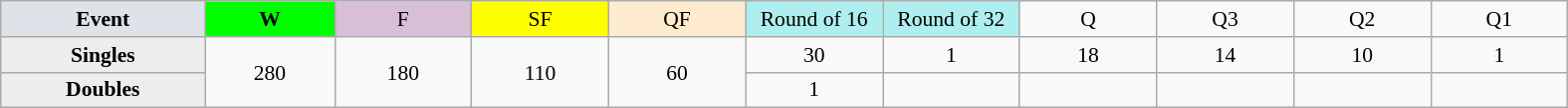<table class=wikitable style=font-size:90%;text-align:center>
<tr>
<td style="width:130px; background:#dfe2e9;"><strong>Event</strong></td>
<td style="width:80px; background:lime;"><strong>W</strong></td>
<td style="width:85px; background:thistle;">F</td>
<td style="width:85px; background:#ff0;">SF</td>
<td style="width:85px; background:#ffebcd;">QF</td>
<td style="width:85px; background:#afeeee;">Round of 16</td>
<td style="width:85px; background:#afeeee;">Round of 32</td>
<td width=85>Q</td>
<td width=85>Q3</td>
<td width=85>Q2</td>
<td width=85>Q1</td>
</tr>
<tr>
<th style="background:#ededed;">Singles</th>
<td rowspan=2>280</td>
<td rowspan=2>180</td>
<td rowspan=2>110</td>
<td rowspan=2>60</td>
<td>30</td>
<td>1</td>
<td>18</td>
<td>14</td>
<td>10</td>
<td>1</td>
</tr>
<tr>
<th style="background:#ededed;">Doubles</th>
<td>1</td>
<td></td>
<td></td>
<td></td>
<td></td>
<td></td>
</tr>
</table>
